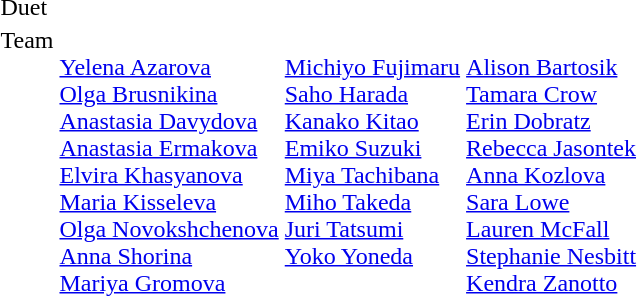<table>
<tr valign="top">
<td>Duet<br></td>
<td></td>
<td></td>
<td></td>
</tr>
<tr valign="top">
<td>Team<br></td>
<td><br><a href='#'>Yelena Azarova</a><br><a href='#'>Olga Brusnikina</a><br><a href='#'>Anastasia Davydova</a><br><a href='#'>Anastasia Ermakova</a><br><a href='#'>Elvira Khasyanova</a><br><a href='#'>Maria Kisseleva</a><br><a href='#'>Olga Novokshchenova</a><br><a href='#'>Anna Shorina</a><br><a href='#'>Mariya Gromova</a></td>
<td><br><a href='#'>Michiyo Fujimaru</a><br><a href='#'>Saho Harada</a><br><a href='#'>Kanako Kitao</a><br><a href='#'>Emiko Suzuki</a><br><a href='#'>Miya Tachibana</a><br><a href='#'>Miho Takeda</a><br><a href='#'>Juri Tatsumi</a><br><a href='#'>Yoko Yoneda</a></td>
<td><br><a href='#'>Alison Bartosik</a><br><a href='#'>Tamara Crow</a><br><a href='#'>Erin Dobratz</a><br><a href='#'>Rebecca Jasontek</a><br><a href='#'>Anna Kozlova</a><br><a href='#'>Sara Lowe</a><br><a href='#'>Lauren McFall</a><br><a href='#'>Stephanie Nesbitt</a><br><a href='#'>Kendra Zanotto</a></td>
</tr>
</table>
